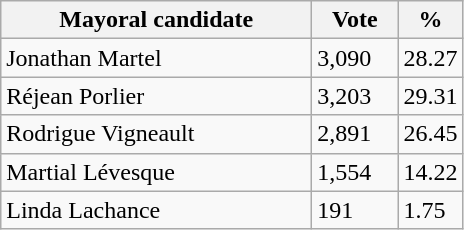<table class="wikitable">
<tr>
<th bgcolor="#DDDDFF" width="200px">Mayoral candidate</th>
<th bgcolor="#DDDDFF" width="50px">Vote</th>
<th bgcolor="#DDDDFF" width="30px">%</th>
</tr>
<tr>
<td>Jonathan Martel</td>
<td>3,090</td>
<td>28.27</td>
</tr>
<tr>
<td>Réjean Porlier</td>
<td>3,203</td>
<td>29.31</td>
</tr>
<tr>
<td>Rodrigue Vigneault</td>
<td>2,891</td>
<td>26.45</td>
</tr>
<tr>
<td>Martial Lévesque</td>
<td>1,554</td>
<td>14.22</td>
</tr>
<tr>
<td>Linda Lachance</td>
<td>191</td>
<td>1.75</td>
</tr>
</table>
